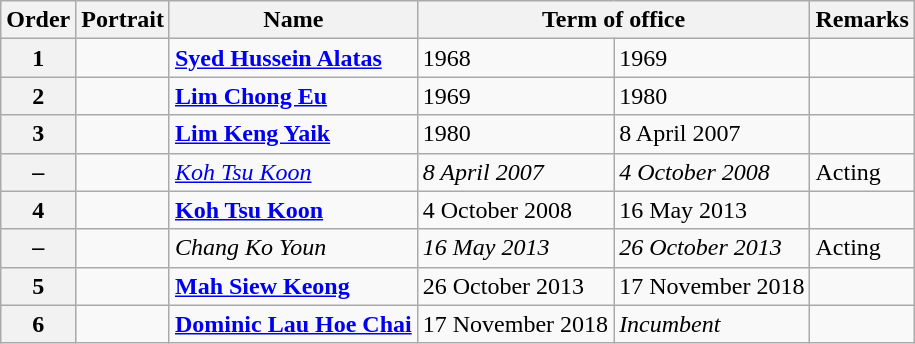<table class="wikitable">
<tr>
<th>Order</th>
<th>Portrait</th>
<th>Name</th>
<th colspan="2">Term of office</th>
<th>Remarks</th>
</tr>
<tr>
<th>1</th>
<td></td>
<td><strong><a href='#'>Syed Hussein Alatas</a></strong></td>
<td>1968</td>
<td>1969</td>
<td></td>
</tr>
<tr>
<th>2</th>
<td></td>
<td><strong><a href='#'>Lim Chong Eu</a></strong></td>
<td>1969</td>
<td>1980</td>
<td></td>
</tr>
<tr>
<th>3</th>
<td></td>
<td><strong><a href='#'>Lim Keng Yaik</a></strong></td>
<td>1980</td>
<td>8 April 2007</td>
<td></td>
</tr>
<tr>
<th>–</th>
<td></td>
<td><em><a href='#'>Koh Tsu Koon</a></em></td>
<td><em>8 April 2007</em></td>
<td><em>4 October 2008</em></td>
<td>Acting</td>
</tr>
<tr>
<th>4</th>
<td></td>
<td><strong><a href='#'>Koh Tsu Koon</a></strong></td>
<td>4 October 2008</td>
<td>16 May 2013</td>
<td></td>
</tr>
<tr>
<th>–</th>
<td></td>
<td><em>Chang Ko Youn</em></td>
<td><em>16 May 2013</em></td>
<td><em>26 October 2013</em></td>
<td>Acting</td>
</tr>
<tr>
<th>5</th>
<td></td>
<td><strong><a href='#'>Mah Siew Keong</a></strong></td>
<td>26 October 2013</td>
<td>17 November 2018</td>
<td></td>
</tr>
<tr>
<th>6</th>
<td></td>
<td><strong><a href='#'>Dominic Lau Hoe Chai</a></strong></td>
<td>17 November 2018</td>
<td><em>Incumbent</em></td>
<td></td>
</tr>
</table>
